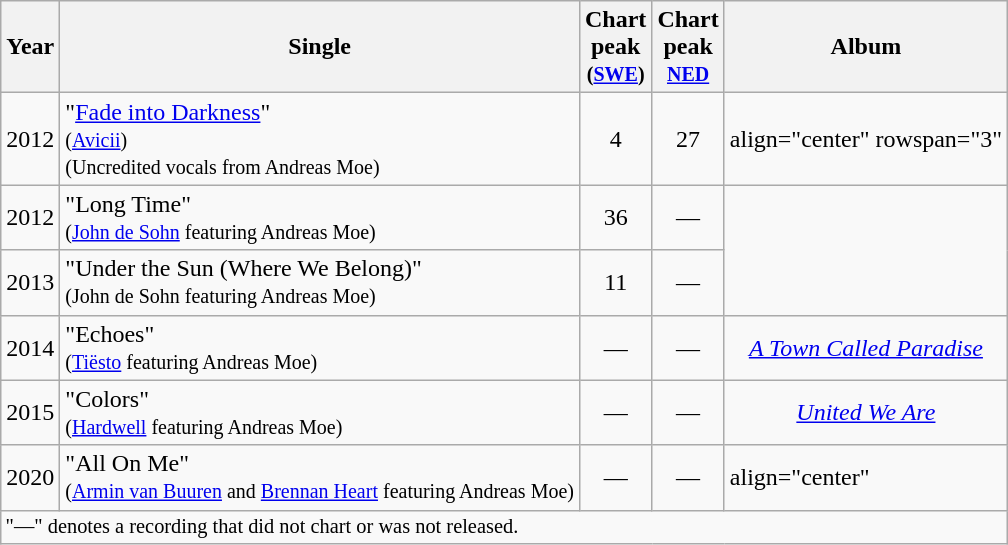<table class="wikitable plainrowheaders">
<tr>
<th>Year</th>
<th>Single</th>
<th>Chart <br>peak<br><small>(<a href='#'>SWE</a>)<br></small></th>
<th>Chart <br>peak<br><small><a href='#'>NED</a><br></small></th>
<th>Album</th>
</tr>
<tr>
<td>2012</td>
<td>"<a href='#'>Fade into Darkness</a>" <br><small>(<a href='#'>Avicii</a>)<br>(Uncredited vocals from Andreas Moe)</small></td>
<td align="center">4</td>
<td align="center">27</td>
<td>align="center" rowspan="3" </td>
</tr>
<tr>
<td>2012</td>
<td>"Long Time" <br><small>(<a href='#'>John de Sohn</a> featuring Andreas Moe)</small></td>
<td align="center">36</td>
<td align="center">—</td>
</tr>
<tr>
<td>2013</td>
<td>"Under the Sun (Where We Belong)" <br><small>(John de Sohn featuring Andreas Moe)</small></td>
<td align="center">11</td>
<td align="center">—</td>
</tr>
<tr>
<td>2014</td>
<td>"Echoes" <br><small>(<a href='#'>Tiësto</a> featuring Andreas Moe)</small></td>
<td align="center">—</td>
<td align="center">—</td>
<td align="center"><em><a href='#'>A Town Called Paradise</a></em></td>
</tr>
<tr>
<td>2015</td>
<td>"Colors" <br><small>(<a href='#'>Hardwell</a> featuring Andreas Moe)</small></td>
<td align="center">—</td>
<td align="center">—</td>
<td align="center"><em><a href='#'>United We Are</a></em></td>
</tr>
<tr>
<td>2020</td>
<td>"All On Me" <br><small>(<a href='#'>Armin van Buuren</a> and <a href='#'>Brennan Heart</a> featuring Andreas Moe)</small></td>
<td align="center">—</td>
<td align="center">—</td>
<td>align="center" </td>
</tr>
<tr>
<td colspan="5" style="font-size:85%">"—" denotes a recording that did not chart or was not released.</td>
</tr>
</table>
